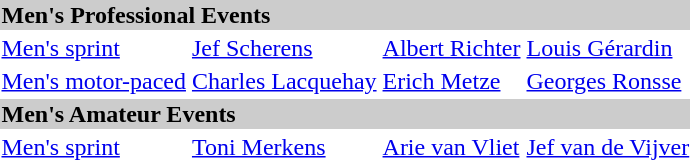<table>
<tr bgcolor="#cccccc">
<td colspan=7><strong>Men's Professional Events</strong></td>
</tr>
<tr>
<td><a href='#'>Men's sprint</a> <br></td>
<td><a href='#'>Jef Scherens</a><br></td>
<td><a href='#'>Albert Richter</a><br></td>
<td><a href='#'>Louis Gérardin</a><br></td>
</tr>
<tr>
<td><a href='#'>Men's motor-paced</a><br></td>
<td><a href='#'>Charles Lacquehay</a><br></td>
<td><a href='#'>Erich Metze</a><br></td>
<td><a href='#'>Georges Ronsse</a><br></td>
</tr>
<tr bgcolor="#cccccc">
<td colspan=7><strong>Men's Amateur Events</strong></td>
</tr>
<tr>
<td><a href='#'>Men's sprint</a> <br></td>
<td><a href='#'>Toni Merkens</a><br></td>
<td><a href='#'>Arie van Vliet</a> <br></td>
<td><a href='#'>Jef van de Vijver</a> <br></td>
</tr>
</table>
